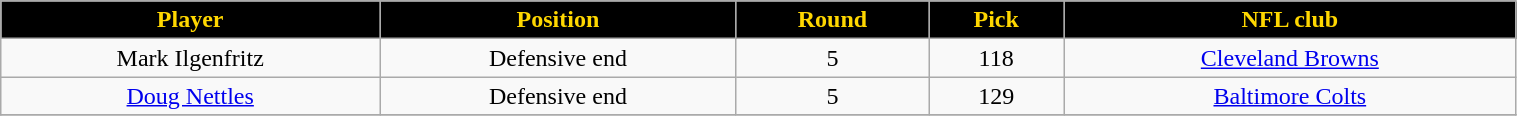<table class="wikitable" width="80%">
<tr align="center"  style="background:black;color:gold;">
<td><strong>Player</strong></td>
<td><strong>Position</strong></td>
<td><strong>Round</strong></td>
<td><strong>Pick</strong></td>
<td><strong>NFL club</strong></td>
</tr>
<tr align="center" bgcolor="">
<td>Mark Ilgenfritz</td>
<td>Defensive end</td>
<td>5</td>
<td>118</td>
<td><a href='#'>Cleveland Browns</a></td>
</tr>
<tr align="center" bgcolor="">
<td><a href='#'>Doug Nettles</a></td>
<td>Defensive end</td>
<td>5</td>
<td>129</td>
<td><a href='#'>Baltimore Colts</a></td>
</tr>
<tr align="center" bgcolor="">
</tr>
</table>
